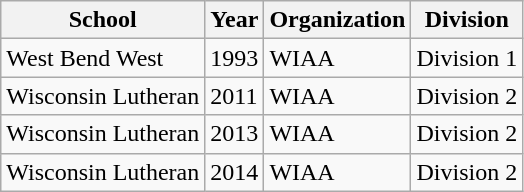<table class="wikitable">
<tr>
<th>School</th>
<th>Year</th>
<th>Organization</th>
<th>Division</th>
</tr>
<tr>
<td>West Bend West</td>
<td>1993</td>
<td>WIAA</td>
<td>Division 1</td>
</tr>
<tr>
<td>Wisconsin Lutheran</td>
<td>2011</td>
<td>WIAA</td>
<td>Division 2</td>
</tr>
<tr>
<td>Wisconsin Lutheran</td>
<td>2013</td>
<td>WIAA</td>
<td>Division 2</td>
</tr>
<tr>
<td>Wisconsin Lutheran</td>
<td>2014</td>
<td>WIAA</td>
<td>Division 2</td>
</tr>
</table>
